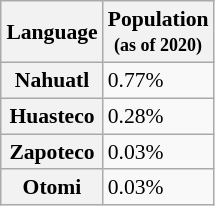<table class="wikitable sortable floatright" style="margin-left:1em; font-size: 90%; display: inline-table">
<tr>
<th scope="col">Language</th>
<th scope="col">Population<br><small>(as of 2020)</small></th>
</tr>
<tr>
<th scope="row">Nahuatl</th>
<td>0.77%</td>
</tr>
<tr>
<th scope="row">Huasteco</th>
<td>0.28%</td>
</tr>
<tr>
<th scope="row">Zapoteco</th>
<td>0.03%</td>
</tr>
<tr>
<th scope="row">Otomi</th>
<td>0.03%</td>
</tr>
</table>
